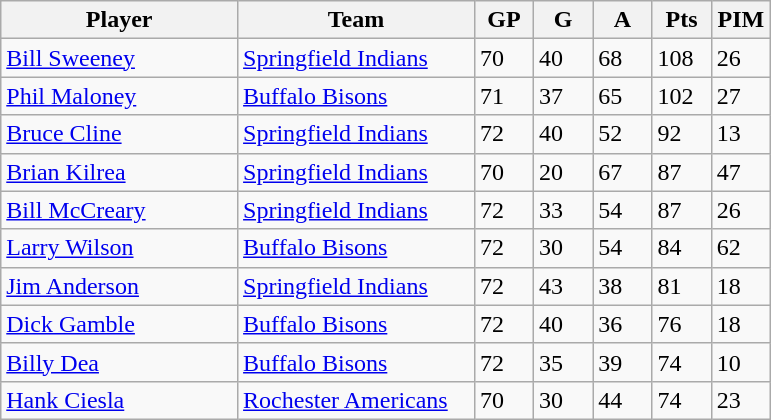<table class="wikitable">
<tr>
<th bgcolor="#DDDDFF" width="30%">Player</th>
<th bgcolor="#DDDDFF" width="30%">Team</th>
<th bgcolor="#DDDDFF" width="7.5%">GP</th>
<th bgcolor="#DDDDFF" width="7.5%">G</th>
<th bgcolor="#DDDDFF" width="7.5%">A</th>
<th bgcolor="#DDDDFF" width="7.5%">Pts</th>
<th bgcolor="#DDDDFF" width="7.5%">PIM</th>
</tr>
<tr>
<td><a href='#'>Bill Sweeney</a></td>
<td><a href='#'>Springfield Indians</a></td>
<td>70</td>
<td>40</td>
<td>68</td>
<td>108</td>
<td>26</td>
</tr>
<tr>
<td><a href='#'>Phil Maloney</a></td>
<td><a href='#'>Buffalo Bisons</a></td>
<td>71</td>
<td>37</td>
<td>65</td>
<td>102</td>
<td>27</td>
</tr>
<tr>
<td><a href='#'>Bruce Cline</a></td>
<td><a href='#'>Springfield Indians</a></td>
<td>72</td>
<td>40</td>
<td>52</td>
<td>92</td>
<td>13</td>
</tr>
<tr>
<td><a href='#'>Brian Kilrea</a></td>
<td><a href='#'>Springfield Indians</a></td>
<td>70</td>
<td>20</td>
<td>67</td>
<td>87</td>
<td>47</td>
</tr>
<tr>
<td><a href='#'>Bill McCreary</a></td>
<td><a href='#'>Springfield Indians</a></td>
<td>72</td>
<td>33</td>
<td>54</td>
<td>87</td>
<td>26</td>
</tr>
<tr>
<td><a href='#'>Larry Wilson</a></td>
<td><a href='#'>Buffalo Bisons</a></td>
<td>72</td>
<td>30</td>
<td>54</td>
<td>84</td>
<td>62</td>
</tr>
<tr>
<td><a href='#'>Jim Anderson</a></td>
<td><a href='#'>Springfield Indians</a></td>
<td>72</td>
<td>43</td>
<td>38</td>
<td>81</td>
<td>18</td>
</tr>
<tr>
<td><a href='#'>Dick Gamble</a></td>
<td><a href='#'>Buffalo Bisons</a></td>
<td>72</td>
<td>40</td>
<td>36</td>
<td>76</td>
<td>18</td>
</tr>
<tr>
<td><a href='#'>Billy Dea</a></td>
<td><a href='#'>Buffalo Bisons</a></td>
<td>72</td>
<td>35</td>
<td>39</td>
<td>74</td>
<td>10</td>
</tr>
<tr>
<td><a href='#'>Hank Ciesla</a></td>
<td><a href='#'>Rochester Americans</a></td>
<td>70</td>
<td>30</td>
<td>44</td>
<td>74</td>
<td>23</td>
</tr>
</table>
